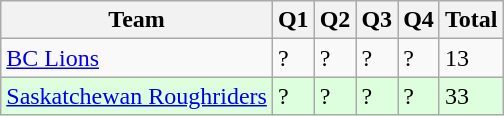<table class="wikitable">
<tr>
<th>Team</th>
<th>Q1</th>
<th>Q2</th>
<th>Q3</th>
<th>Q4</th>
<th>Total</th>
</tr>
<tr>
<td><a href='#'>BC Lions</a></td>
<td>?</td>
<td>?</td>
<td>?</td>
<td>?</td>
<td>13</td>
</tr>
<tr style="background-color:#ddffdd">
<td><a href='#'>Saskatchewan Roughriders</a></td>
<td>?</td>
<td>?</td>
<td>?</td>
<td>?</td>
<td>33</td>
</tr>
</table>
